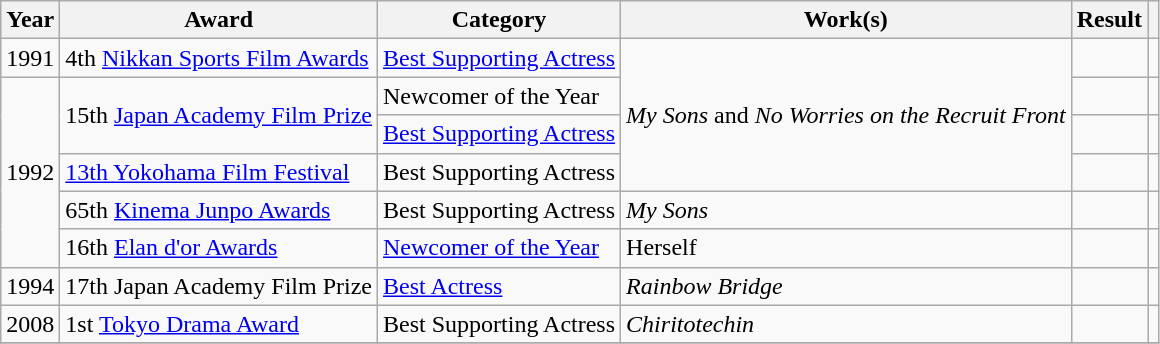<table class="wikitable sortable">
<tr>
<th>Year</th>
<th>Award</th>
<th>Category</th>
<th>Work(s)</th>
<th>Result</th>
<th class="unsortable"></th>
</tr>
<tr>
<td>1991</td>
<td>4th <a href='#'>Nikkan Sports Film Awards</a></td>
<td><a href='#'>Best Supporting Actress</a></td>
<td rowspan=4><em>My Sons</em> and <em>No Worries on the Recruit Front</em></td>
<td></td>
<td></td>
</tr>
<tr>
<td rowspan=5>1992</td>
<td rowspan=2>15th <a href='#'>Japan Academy Film Prize</a></td>
<td>Newcomer of the Year</td>
<td></td>
<td></td>
</tr>
<tr>
<td><a href='#'>Best Supporting Actress</a></td>
<td></td>
<td></td>
</tr>
<tr>
<td><a href='#'>13th Yokohama Film Festival</a></td>
<td>Best Supporting Actress</td>
<td></td>
<td></td>
</tr>
<tr>
<td>65th <a href='#'>Kinema Junpo Awards</a></td>
<td>Best Supporting Actress</td>
<td><em>My Sons</em></td>
<td></td>
<td></td>
</tr>
<tr>
<td>16th <a href='#'>Elan d'or Awards</a></td>
<td><a href='#'>Newcomer of the Year</a></td>
<td>Herself</td>
<td></td>
<td></td>
</tr>
<tr>
<td>1994</td>
<td>17th Japan Academy Film Prize</td>
<td><a href='#'>Best Actress</a></td>
<td><em>Rainbow Bridge</em></td>
<td></td>
<td></td>
</tr>
<tr>
<td>2008</td>
<td>1st <a href='#'>Tokyo Drama Award</a></td>
<td>Best Supporting Actress</td>
<td><em>Chiritotechin</em></td>
<td></td>
<td></td>
</tr>
<tr>
</tr>
</table>
